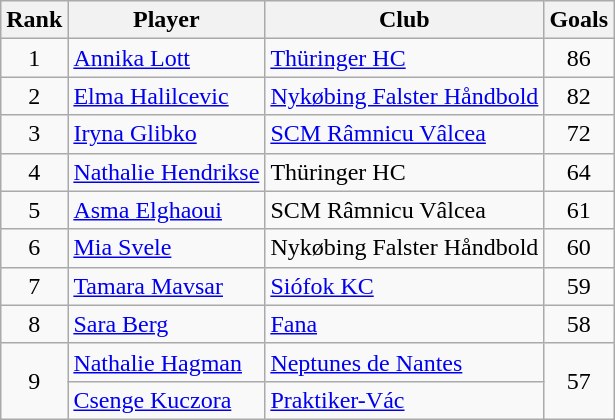<table class="wikitable sortable" style="text-align:center">
<tr>
<th>Rank</th>
<th>Player</th>
<th>Club</th>
<th>Goals</th>
</tr>
<tr>
<td>1</td>
<td align="left"> <a href='#'>Annika Lott</a></td>
<td align="left"> <a href='#'>Thüringer HC</a></td>
<td>86</td>
</tr>
<tr>
<td>2</td>
<td align="left"> <a href='#'>Elma Halilcevic</a></td>
<td align="left"> <a href='#'>Nykøbing Falster Håndbold</a></td>
<td>82</td>
</tr>
<tr>
<td>3</td>
<td align="left"> <a href='#'>Iryna Glibko</a></td>
<td align="left"> <a href='#'>SCM Râmnicu Vâlcea</a></td>
<td>72</td>
</tr>
<tr>
<td>4</td>
<td align="left"> <a href='#'>Nathalie Hendrikse</a></td>
<td align="left"> Thüringer HC</td>
<td>64</td>
</tr>
<tr>
<td>5</td>
<td align="left"> <a href='#'>Asma Elghaoui</a></td>
<td align="left"> SCM Râmnicu Vâlcea</td>
<td>61</td>
</tr>
<tr>
<td>6</td>
<td align="left"> <a href='#'>Mia Svele</a></td>
<td align="left"> Nykøbing Falster Håndbold</td>
<td>60</td>
</tr>
<tr>
<td>7</td>
<td align="left"> <a href='#'>Tamara Mavsar</a></td>
<td align="left"> <a href='#'>Siófok KC</a></td>
<td>59</td>
</tr>
<tr>
<td>8</td>
<td align="left"> <a href='#'>Sara Berg</a></td>
<td align="left"> <a href='#'>Fana</a></td>
<td>58</td>
</tr>
<tr>
<td rowspan=2>9</td>
<td align="left"> <a href='#'>Nathalie Hagman</a></td>
<td align="left"> <a href='#'>Neptunes de Nantes</a></td>
<td rowspan=2>57</td>
</tr>
<tr>
<td align="left"> <a href='#'>Csenge Kuczora</a></td>
<td align="left"> <a href='#'>Praktiker-Vác</a></td>
</tr>
</table>
